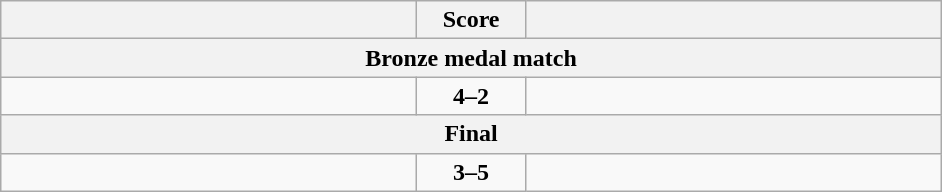<table class="wikitable" style="text-align: left;">
<tr>
<th align="right" width="270"></th>
<th width="65">Score</th>
<th align="left" width="270"></th>
</tr>
<tr>
<th colspan="3">Bronze medal match</th>
</tr>
<tr>
<td><strong></strong></td>
<td align=center><strong>4–2</strong></td>
<td></td>
</tr>
<tr>
<th colspan="3">Final</th>
</tr>
<tr>
<td></td>
<td align=center><strong>3–5</strong></td>
<td><strong></strong></td>
</tr>
</table>
